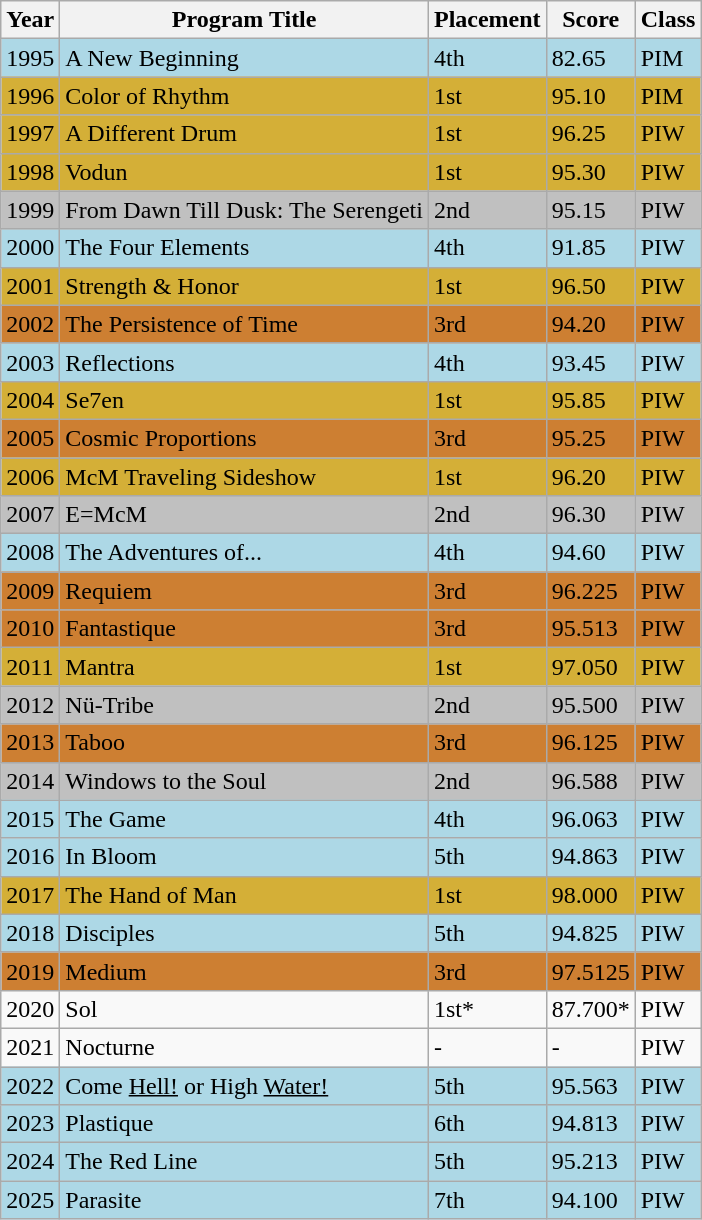<table class="wikitable">
<tr>
<th>Year</th>
<th>Program Title</th>
<th>Placement</th>
<th>Score</th>
<th>Class</th>
</tr>
<tr bgcolor="#add8e6">
<td>1995</td>
<td>A New Beginning</td>
<td>4th</td>
<td>82.65</td>
<td>PIM</td>
</tr>
<tr bgcolor="#d4af37">
<td>1996</td>
<td>Color of Rhythm</td>
<td>1st</td>
<td>95.10</td>
<td>PIM</td>
</tr>
<tr bgcolor="#d4af37">
<td>1997</td>
<td>A Different Drum</td>
<td>1st</td>
<td>96.25</td>
<td>PIW</td>
</tr>
<tr bgcolor="#d4af37">
<td>1998</td>
<td>Vodun</td>
<td>1st</td>
<td>95.30</td>
<td>PIW</td>
</tr>
<tr bgcolor="#C0C0C0">
<td>1999</td>
<td>From Dawn Till Dusk: The Serengeti</td>
<td>2nd</td>
<td>95.15</td>
<td>PIW</td>
</tr>
<tr bgcolor="#add8e6">
<td>2000</td>
<td>The Four Elements</td>
<td>4th</td>
<td>91.85</td>
<td>PIW</td>
</tr>
<tr bgcolor="#d4af37">
<td>2001</td>
<td>Strength & Honor</td>
<td>1st</td>
<td>96.50</td>
<td>PIW</td>
</tr>
<tr bgcolor="#CD7F32">
<td>2002</td>
<td>The Persistence of Time</td>
<td>3rd</td>
<td>94.20</td>
<td>PIW</td>
</tr>
<tr bgcolor="#add8e6">
<td>2003</td>
<td>Reflections</td>
<td>4th</td>
<td>93.45</td>
<td>PIW</td>
</tr>
<tr bgcolor="#d4af37">
<td>2004</td>
<td>Se7en</td>
<td>1st</td>
<td>95.85</td>
<td>PIW</td>
</tr>
<tr bgcolor="#CD7F32">
<td>2005</td>
<td>Cosmic Proportions</td>
<td>3rd</td>
<td>95.25</td>
<td>PIW</td>
</tr>
<tr bgcolor="#d4af37">
<td>2006</td>
<td>McM Traveling Sideshow</td>
<td>1st</td>
<td>96.20</td>
<td>PIW</td>
</tr>
<tr bgcolor="#C0C0C0">
<td>2007</td>
<td>E=McM</td>
<td>2nd</td>
<td>96.30</td>
<td>PIW</td>
</tr>
<tr bgcolor="#add8e6">
<td>2008</td>
<td>The Adventures of...</td>
<td>4th</td>
<td>94.60</td>
<td>PIW</td>
</tr>
<tr bgcolor="#CD7F32">
<td>2009</td>
<td>Requiem</td>
<td>3rd</td>
<td>96.225</td>
<td>PIW</td>
</tr>
<tr bgcolor="#CD7F32">
<td>2010</td>
<td>Fantastique</td>
<td>3rd</td>
<td>95.513</td>
<td>PIW</td>
</tr>
<tr bgcolor="#d4af37">
<td>2011</td>
<td>Mantra</td>
<td>1st</td>
<td>97.050</td>
<td>PIW</td>
</tr>
<tr bgcolor="#C0C0C0">
<td>2012</td>
<td>Nü-Tribe</td>
<td>2nd</td>
<td>95.500</td>
<td>PIW</td>
</tr>
<tr bgcolor="#CD7F32">
<td>2013</td>
<td>Taboo</td>
<td>3rd</td>
<td>96.125</td>
<td>PIW</td>
</tr>
<tr bgcolor="#C0C0C0">
<td>2014</td>
<td>Windows to the Soul</td>
<td>2nd</td>
<td>96.588</td>
<td>PIW</td>
</tr>
<tr bgcolor="#add8e6">
<td>2015</td>
<td>The Game</td>
<td>4th</td>
<td>96.063</td>
<td>PIW</td>
</tr>
<tr bgcolor="#add8e6">
<td>2016</td>
<td>In Bloom</td>
<td>5th</td>
<td>94.863</td>
<td>PIW</td>
</tr>
<tr bgcolor="#d4af37">
<td>2017</td>
<td>The Hand of Man</td>
<td>1st</td>
<td>98.000</td>
<td>PIW</td>
</tr>
<tr bgcolor="#add8e6">
<td>2018</td>
<td>Disciples</td>
<td>5th</td>
<td>94.825</td>
<td>PIW</td>
</tr>
<tr bgcolor="#CD7F32">
<td>2019</td>
<td>Medium</td>
<td>3rd</td>
<td>97.5125</td>
<td>PIW</td>
</tr>
<tr>
<td>2020</td>
<td>Sol</td>
<td>1st*</td>
<td>87.700*</td>
<td>PIW</td>
</tr>
<tr>
<td>2021</td>
<td>Nocturne</td>
<td>-</td>
<td>-</td>
<td>PIW</td>
</tr>
<tr bgcolor="#add8e6">
<td>2022</td>
<td>Come <u>Hell!</u> or High <u>Water!</u></td>
<td>5th</td>
<td>95.563</td>
<td>PIW</td>
</tr>
<tr bgcolor="#add8e6">
<td>2023</td>
<td>Plastique</td>
<td>6th</td>
<td>94.813</td>
<td>PIW</td>
</tr>
<tr bgcolor="#add8e6">
<td>2024</td>
<td>The Red Line</td>
<td>5th</td>
<td>95.213</td>
<td>PIW</td>
</tr>
<tr bgcolor="#add8e6">
<td>2025</td>
<td>Parasite</td>
<td>7th</td>
<td>94.100</td>
<td>PIW</td>
</tr>
</table>
